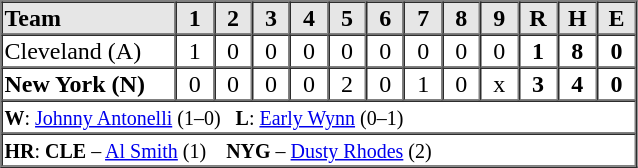<table border=1 cellspacing=0 width=425 style="margin-left:3em;">
<tr style="text-align:center; background-color:#e6e6e6;">
<th align=left width=125>Team</th>
<th width=25>1</th>
<th width=25>2</th>
<th width=25>3</th>
<th width=25>4</th>
<th width=25>5</th>
<th width=25>6</th>
<th width=25>7</th>
<th width=25>8</th>
<th width=25>9</th>
<th width=25>R</th>
<th width=25>H</th>
<th width=25>E</th>
</tr>
<tr style="text-align:center;">
<td align=left>Cleveland (A)</td>
<td>1</td>
<td>0</td>
<td>0</td>
<td>0</td>
<td>0</td>
<td>0</td>
<td>0</td>
<td>0</td>
<td>0</td>
<td><strong>1</strong></td>
<td><strong>8</strong></td>
<td><strong>0</strong></td>
</tr>
<tr style="text-align:center;">
<td align=left><strong>New York (N)</strong></td>
<td>0</td>
<td>0</td>
<td>0</td>
<td>0</td>
<td>2</td>
<td>0</td>
<td>1</td>
<td>0</td>
<td>x</td>
<td><strong>3</strong></td>
<td><strong>4</strong></td>
<td><strong>0</strong></td>
</tr>
<tr style="text-align:left;">
<td colspan=13><small><strong>W</strong>: <a href='#'>Johnny Antonelli</a> (1–0)   <strong>L</strong>: <a href='#'>Early Wynn</a> (0–1)</small></td>
</tr>
<tr style="text-align:left;">
<td colspan=13><small><strong>HR</strong>: <strong>CLE</strong> – <a href='#'>Al Smith</a> (1)    <strong>NYG</strong> – <a href='#'>Dusty Rhodes</a> (2)</small></td>
</tr>
</table>
